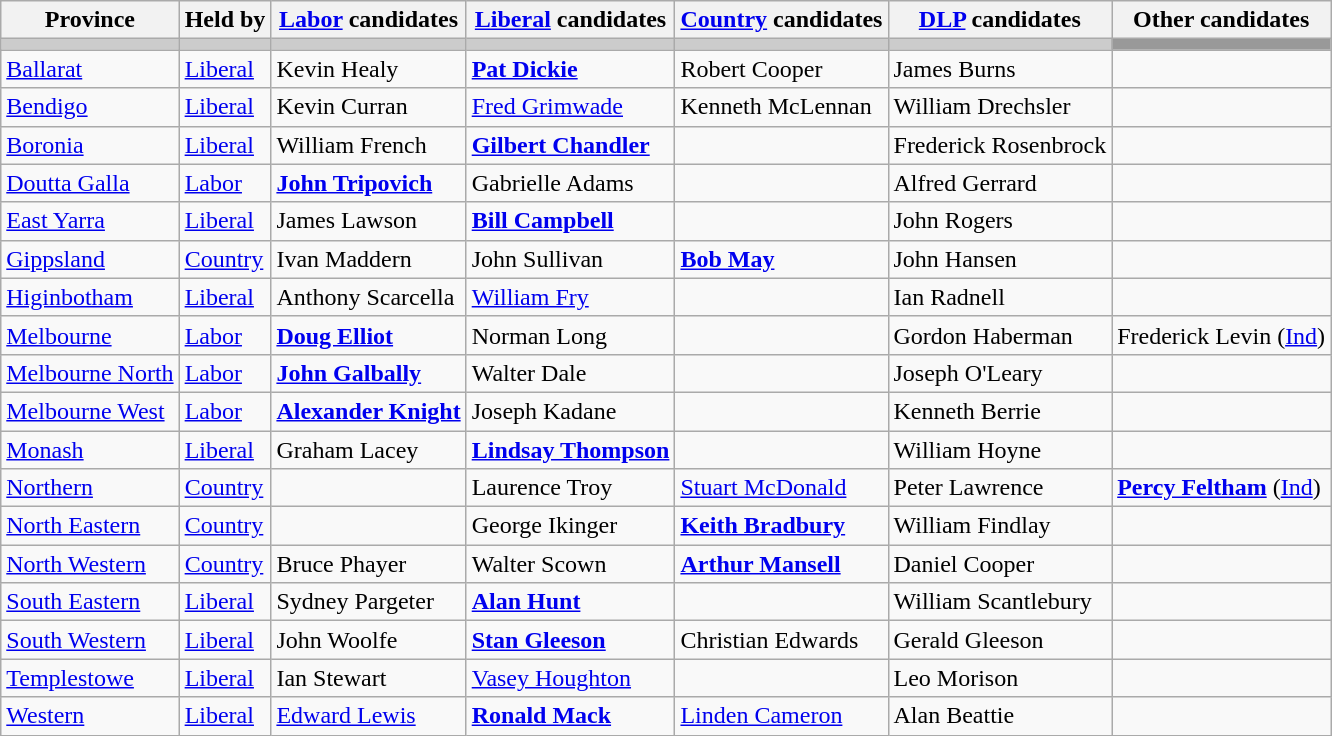<table class="wikitable">
<tr>
<th>Province</th>
<th>Held by</th>
<th><a href='#'>Labor</a> candidates</th>
<th><a href='#'>Liberal</a> candidates</th>
<th><a href='#'>Country</a> candidates</th>
<th><a href='#'>DLP</a> candidates</th>
<th>Other candidates</th>
</tr>
<tr bgcolor="#cccccc">
<td></td>
<td></td>
<td></td>
<td></td>
<td></td>
<td></td>
<td bgcolor="#999999"></td>
</tr>
<tr>
<td><a href='#'>Ballarat</a></td>
<td><a href='#'>Liberal</a></td>
<td>Kevin Healy</td>
<td><strong><a href='#'>Pat Dickie</a></strong></td>
<td>Robert Cooper</td>
<td>James Burns</td>
<td></td>
</tr>
<tr>
<td><a href='#'>Bendigo</a></td>
<td><a href='#'>Liberal</a></td>
<td>Kevin Curran</td>
<td><a href='#'>Fred Grimwade</a></td>
<td>Kenneth McLennan</td>
<td>William Drechsler</td>
<td></td>
</tr>
<tr>
<td><a href='#'>Boronia</a></td>
<td><a href='#'>Liberal</a></td>
<td>William French</td>
<td><strong><a href='#'>Gilbert Chandler</a></strong></td>
<td></td>
<td>Frederick Rosenbrock</td>
<td></td>
</tr>
<tr>
<td><a href='#'>Doutta Galla</a></td>
<td><a href='#'>Labor</a></td>
<td><strong><a href='#'>John Tripovich</a></strong></td>
<td>Gabrielle Adams</td>
<td></td>
<td>Alfred Gerrard</td>
<td></td>
</tr>
<tr>
<td><a href='#'>East Yarra</a></td>
<td><a href='#'>Liberal</a></td>
<td>James Lawson</td>
<td><strong><a href='#'>Bill Campbell</a></strong></td>
<td></td>
<td>John Rogers</td>
<td></td>
</tr>
<tr>
<td><a href='#'>Gippsland</a></td>
<td><a href='#'>Country</a></td>
<td>Ivan Maddern</td>
<td>John Sullivan</td>
<td><strong><a href='#'>Bob May</a></strong></td>
<td>John Hansen</td>
<td></td>
</tr>
<tr>
<td><a href='#'>Higinbotham</a></td>
<td><a href='#'>Liberal</a></td>
<td>Anthony Scarcella</td>
<td><a href='#'>William Fry</a></td>
<td></td>
<td>Ian Radnell</td>
<td></td>
</tr>
<tr>
<td><a href='#'>Melbourne</a></td>
<td><a href='#'>Labor</a></td>
<td><strong><a href='#'>Doug Elliot</a></strong></td>
<td>Norman Long</td>
<td></td>
<td>Gordon Haberman</td>
<td>Frederick Levin (<a href='#'>Ind</a>)</td>
</tr>
<tr>
<td><a href='#'>Melbourne North</a></td>
<td><a href='#'>Labor</a></td>
<td><strong><a href='#'>John Galbally</a></strong></td>
<td>Walter Dale</td>
<td></td>
<td>Joseph O'Leary</td>
<td></td>
</tr>
<tr>
<td><a href='#'>Melbourne West</a></td>
<td><a href='#'>Labor</a></td>
<td><strong><a href='#'>Alexander Knight</a></strong></td>
<td>Joseph Kadane</td>
<td></td>
<td>Kenneth Berrie</td>
<td></td>
</tr>
<tr>
<td><a href='#'>Monash</a></td>
<td><a href='#'>Liberal</a></td>
<td>Graham Lacey</td>
<td><strong><a href='#'>Lindsay Thompson</a></strong></td>
<td></td>
<td>William Hoyne</td>
<td></td>
</tr>
<tr>
<td><a href='#'>Northern</a></td>
<td><a href='#'>Country</a></td>
<td></td>
<td>Laurence Troy</td>
<td><a href='#'>Stuart McDonald</a></td>
<td>Peter Lawrence</td>
<td><strong><a href='#'>Percy Feltham</a></strong> (<a href='#'>Ind</a>)</td>
</tr>
<tr>
<td><a href='#'>North Eastern</a></td>
<td><a href='#'>Country</a></td>
<td></td>
<td>George Ikinger</td>
<td><strong><a href='#'>Keith Bradbury</a></strong></td>
<td>William Findlay</td>
<td></td>
</tr>
<tr>
<td><a href='#'>North Western</a></td>
<td><a href='#'>Country</a></td>
<td>Bruce Phayer</td>
<td>Walter Scown</td>
<td><strong><a href='#'>Arthur Mansell</a></strong></td>
<td>Daniel Cooper</td>
<td></td>
</tr>
<tr>
<td><a href='#'>South Eastern</a></td>
<td><a href='#'>Liberal</a></td>
<td>Sydney Pargeter</td>
<td><strong><a href='#'>Alan Hunt</a></strong></td>
<td></td>
<td>William Scantlebury</td>
<td></td>
</tr>
<tr>
<td><a href='#'>South Western</a></td>
<td><a href='#'>Liberal</a></td>
<td>John Woolfe</td>
<td><strong><a href='#'>Stan Gleeson</a></strong></td>
<td>Christian Edwards</td>
<td>Gerald Gleeson</td>
<td></td>
</tr>
<tr>
<td><a href='#'>Templestowe</a></td>
<td><a href='#'>Liberal</a></td>
<td>Ian Stewart</td>
<td><a href='#'>Vasey Houghton</a></td>
<td></td>
<td>Leo Morison</td>
<td></td>
</tr>
<tr>
<td><a href='#'>Western</a></td>
<td><a href='#'>Liberal</a></td>
<td><a href='#'>Edward Lewis</a></td>
<td><strong><a href='#'>Ronald Mack</a></strong></td>
<td><a href='#'>Linden Cameron</a></td>
<td>Alan Beattie</td>
<td></td>
</tr>
</table>
